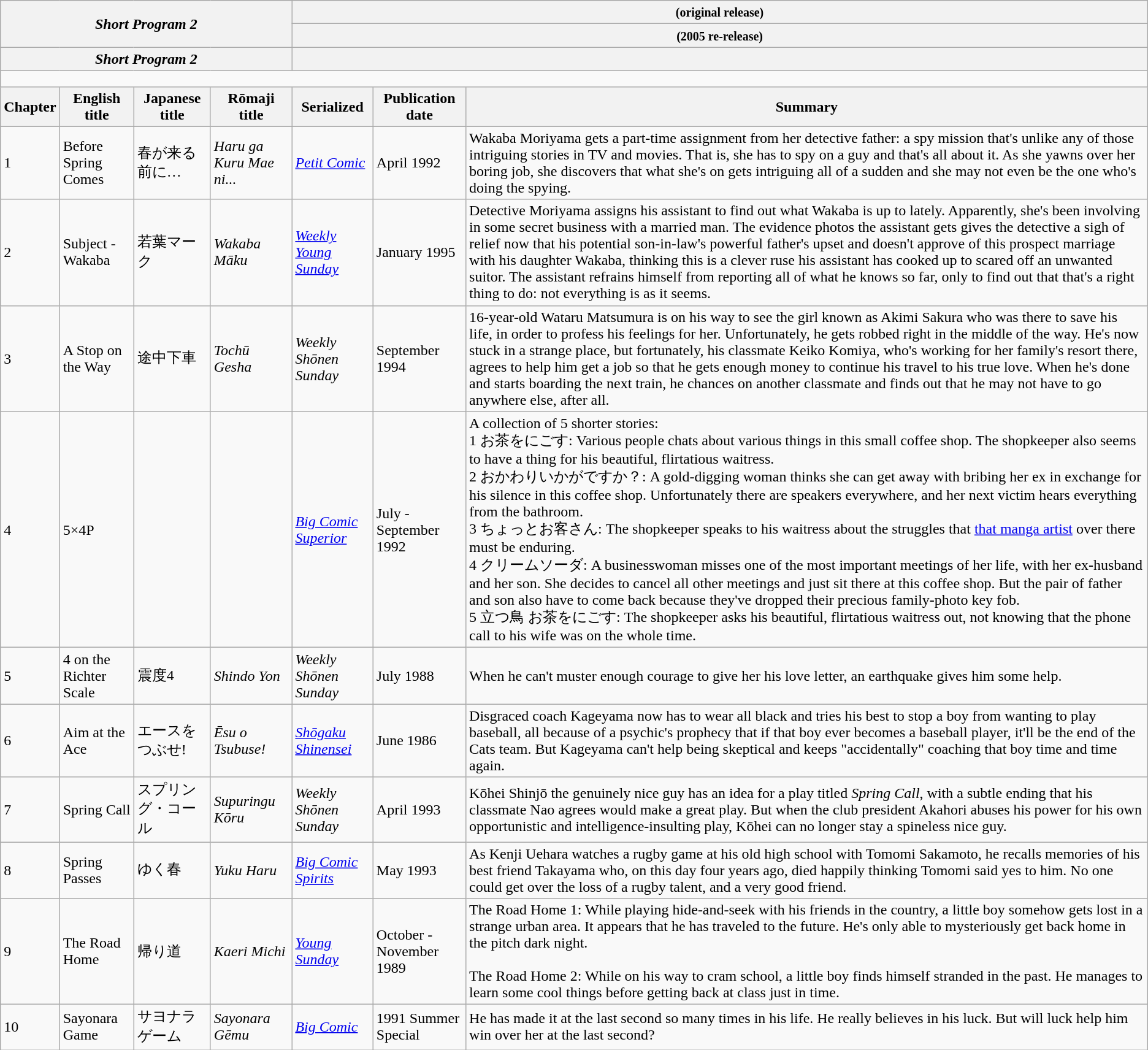<table class="wikitable">
<tr>
<th colspan="4" rowspan="2"><strong><em>Short Program 2</em></strong></th>
<th colspan="4"><small> (original release)</small></th>
</tr>
<tr>
<th colspan="4"><small> (2005 re-release)</small></th>
</tr>
<tr>
<th colspan="4">  <strong><em>Short Program 2</em></strong></th>
<th colspan="4"><small></small></th>
</tr>
<tr>
<td colspan="8" height="10"></td>
</tr>
<tr>
<th>Chapter</th>
<th>English title</th>
<th>Japanese title</th>
<th>Rōmaji title</th>
<th>Serialized</th>
<th>Publication date</th>
<th>Summary</th>
</tr>
<tr>
<td>1</td>
<td>Before Spring Comes</td>
<td>春が来る前に…</td>
<td><em>Haru ga Kuru Mae ni...</em></td>
<td><em><a href='#'>Petit Comic</a></em></td>
<td>April 1992</td>
<td>Wakaba Moriyama gets a part-time assignment from her detective father: a spy mission that's unlike any of those intriguing stories in TV and movies. That is, she has to spy on a guy and that's all about it. As she yawns over her boring job, she discovers that what she's on gets intriguing all of a sudden and she may not even be the one who's doing the spying.</td>
</tr>
<tr>
<td>2</td>
<td>Subject - Wakaba</td>
<td>若葉マーク</td>
<td><em>Wakaba Māku</em></td>
<td><em><a href='#'>Weekly Young Sunday</a></em></td>
<td>January 1995</td>
<td>Detective Moriyama assigns his assistant to find out what Wakaba is up to lately. Apparently, she's been involving in some secret business with a married man. The evidence photos the assistant gets gives the detective a sigh of relief now that his potential son-in-law's powerful father's upset and doesn't approve of this prospect marriage with his daughter Wakaba, thinking this is a clever ruse his assistant has cooked up to scared off an unwanted suitor. The assistant refrains himself from reporting all of what he knows so far, only to find out that that's a right thing to do: not everything is as it seems.</td>
</tr>
<tr>
<td>3</td>
<td>A Stop on the Way</td>
<td>途中下車</td>
<td><em>Tochū Gesha</em></td>
<td><em>Weekly Shōnen Sunday</em></td>
<td>September 1994</td>
<td>16-year-old Wataru Matsumura is on his way to see the girl known as Akimi Sakura who was there to save his life, in order to profess his feelings for her. Unfortunately, he gets robbed right in the middle of the way. He's now stuck in a strange place, but fortunately, his classmate Keiko Komiya, who's working for her family's resort there, agrees to help him get a job so that he gets enough money to continue his travel to his true love. When he's done and starts boarding the next train, he chances on another classmate and finds out that he may not have to go anywhere else, after all.</td>
</tr>
<tr>
<td>4</td>
<td>5×4P</td>
<td></td>
<td></td>
<td><em><a href='#'>Big Comic Superior</a></em></td>
<td>July - September 1992</td>
<td>A collection of 5 shorter stories:<br>1 お茶をにごす: Various people chats about various things in this small coffee shop. The shopkeeper also seems to have a thing for his beautiful, flirtatious waitress.<br>2 おかわりいかがですか？: A gold-digging woman thinks she can get away with bribing her ex in exchange for his silence in this coffee shop. Unfortunately there are speakers everywhere, and her next victim hears everything from the bathroom.<br>3 ちょっとお客さん: The shopkeeper speaks to his waitress about the struggles that <a href='#'>that manga artist</a> over there must be enduring.<br>4 クリームソーダ: A businesswoman misses one of the most important meetings of her life, with her ex-husband and her son. She decides to cancel all other meetings and just sit there at this coffee shop. But the pair of father and son also have to come back because they've dropped their precious family-photo key fob.<br>5 立つ鳥 お茶をにごす: The shopkeeper asks his beautiful, flirtatious waitress out, not knowing that the phone call to his wife was on the whole time.</td>
</tr>
<tr>
<td>5</td>
<td>4 on the Richter Scale</td>
<td>震度4</td>
<td><em>Shindo Yon</em></td>
<td><em>Weekly Shōnen Sunday</em></td>
<td>July 1988</td>
<td>When he can't muster enough courage to give her his love letter, an earthquake gives him some help.</td>
</tr>
<tr>
<td>6</td>
<td>Aim at the Ace</td>
<td>エースをつぶせ!</td>
<td><em>Ēsu o Tsubuse!</em></td>
<td><em><a href='#'>Shōgaku Shinensei</a></em></td>
<td>June 1986</td>
<td>Disgraced coach Kageyama now has to wear all black and tries his best to stop a boy from wanting to play baseball, all because of a psychic's prophecy that if that boy ever becomes a baseball player, it'll be the end of the Cats team. But Kageyama can't help being skeptical and keeps "accidentally" coaching that boy time and time again.</td>
</tr>
<tr>
<td>7</td>
<td>Spring Call</td>
<td>スプリング・コール</td>
<td><em>Supuringu Kōru</em></td>
<td><em>Weekly Shōnen Sunday</em></td>
<td>April 1993</td>
<td>Kōhei Shinjō the genuinely nice guy has an idea for a play titled <em>Spring Call</em>, with a subtle ending that his classmate Nao agrees would make a great play. But when the club president Akahori abuses his power for his own opportunistic and intelligence-insulting play, Kōhei can no longer stay a spineless nice guy.</td>
</tr>
<tr>
<td>8</td>
<td>Spring Passes</td>
<td>ゆく春</td>
<td><em>Yuku Haru</em></td>
<td><em><a href='#'>Big Comic Spirits</a></em></td>
<td>May 1993</td>
<td>As Kenji Uehara watches a rugby game at his old high school with Tomomi Sakamoto, he recalls memories of his best friend Takayama who, on this day four years ago, died happily thinking Tomomi said yes to him. No one could get over the loss of a rugby talent, and a very good friend.</td>
</tr>
<tr>
<td>9</td>
<td>The Road Home</td>
<td>帰り道</td>
<td><em>Kaeri Michi</em></td>
<td><em><a href='#'>Young Sunday</a></em></td>
<td>October - November 1989</td>
<td>The Road Home 1: While playing hide-and-seek with his friends in the country, a little boy somehow gets lost in a strange urban area. It appears that he has traveled to the future. He's only able to mysteriously get back home in the pitch dark night.<br><br>The Road Home 2: While on his way to cram school, a little boy finds himself stranded in the past. He manages to learn some cool things before getting back at class just in time.</td>
</tr>
<tr>
<td>10</td>
<td>Sayonara Game</td>
<td>サヨナラゲーム</td>
<td><em>Sayonara Gēmu</em></td>
<td><em><a href='#'>Big Comic</a></em></td>
<td>1991 Summer Special</td>
<td>He has made it at the last second so many times in his life. He really believes in his luck. But will luck help him win over her at the last second?</td>
</tr>
</table>
